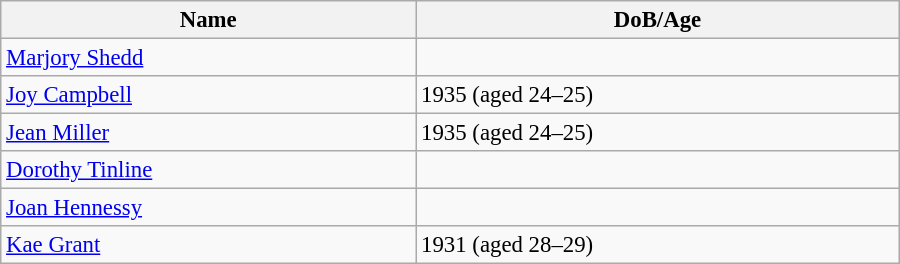<table class="wikitable" style="width:600px; font-size:95%;">
<tr>
<th align="left">Name</th>
<th align="left">DoB/Age</th>
</tr>
<tr>
<td align="left"><a href='#'>Marjory Shedd</a></td>
<td align="left"></td>
</tr>
<tr>
<td align="left"><a href='#'>Joy Campbell</a></td>
<td align="left">1935 (aged 24–25)</td>
</tr>
<tr>
<td align="left"><a href='#'>Jean Miller</a></td>
<td align="left">1935 (aged 24–25)</td>
</tr>
<tr>
<td align="left"><a href='#'>Dorothy Tinline</a></td>
<td align="left"></td>
</tr>
<tr>
<td align="left"><a href='#'>Joan Hennessy</a></td>
<td align="left"></td>
</tr>
<tr>
<td align="left"><a href='#'>Kae Grant</a></td>
<td align="left">1931 (aged 28–29)</td>
</tr>
</table>
